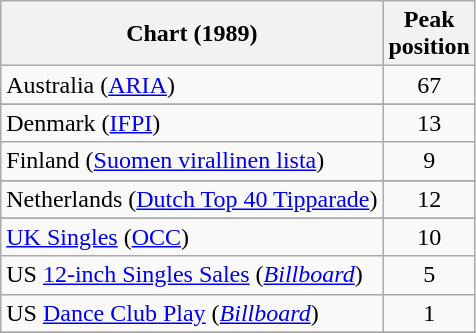<table class="wikitable sortable">
<tr>
<th>Chart (1989)</th>
<th>Peak<br>position</th>
</tr>
<tr>
<td>Australia (<a href='#'>ARIA</a>)</td>
<td align="center">67</td>
</tr>
<tr>
</tr>
<tr>
<td>Denmark (<a href='#'>IFPI</a>)</td>
<td align="center">13</td>
</tr>
<tr>
<td>Finland (<a href='#'>Suomen virallinen lista</a>)</td>
<td align="center">9</td>
</tr>
<tr>
</tr>
<tr>
<td>Netherlands (<a href='#'>Dutch Top 40 Tipparade</a>)</td>
<td align="center">12</td>
</tr>
<tr>
</tr>
<tr>
</tr>
<tr>
</tr>
<tr>
<td><a href='#'>UK Singles</a> (<a href='#'>OCC</a>)</td>
<td align="center">10</td>
</tr>
<tr>
<td>US <a href='#'>12-inch Singles Sales</a> (<em><a href='#'>Billboard</a></em>)</td>
<td align="center">5</td>
</tr>
<tr>
<td>US <a href='#'>Dance Club Play</a> (<em><a href='#'>Billboard</a></em>)</td>
<td align="center">1</td>
</tr>
<tr>
</tr>
</table>
